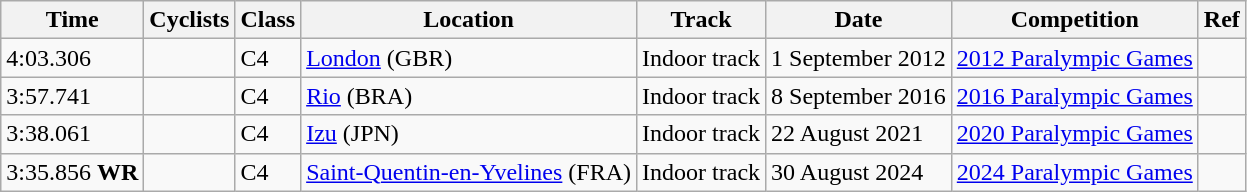<table class="wikitable">
<tr align="left">
<th>Time</th>
<th>Cyclists</th>
<th>Class</th>
<th>Location</th>
<th>Track</th>
<th>Date</th>
<th>Competition</th>
<th>Ref</th>
</tr>
<tr>
<td>4:03.306</td>
<td></td>
<td>C4</td>
<td><a href='#'>London</a> (GBR)</td>
<td>Indoor track</td>
<td>1 September 2012</td>
<td><a href='#'>2012 Paralympic Games</a></td>
<td></td>
</tr>
<tr>
<td>3:57.741</td>
<td></td>
<td>C4</td>
<td><a href='#'>Rio</a> (BRA)</td>
<td>Indoor track</td>
<td>8 September 2016</td>
<td><a href='#'>2016 Paralympic Games</a></td>
<td></td>
</tr>
<tr>
<td>3:38.061</td>
<td></td>
<td>C4</td>
<td><a href='#'>Izu</a> (JPN)</td>
<td>Indoor track</td>
<td>22 August 2021</td>
<td><a href='#'>2020 Paralympic Games</a></td>
<td></td>
</tr>
<tr>
<td>3:35.856 <strong>WR</strong></td>
<td></td>
<td>C4</td>
<td><a href='#'>Saint-Quentin-en-Yvelines</a> (FRA)</td>
<td>Indoor track</td>
<td>30 August 2024</td>
<td><a href='#'>2024 Paralympic Games</a></td>
<td></td>
</tr>
</table>
